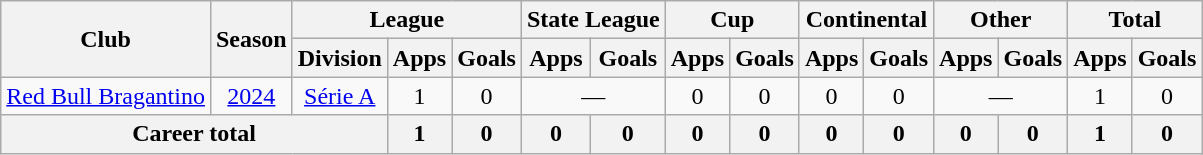<table class="wikitable" style="text-align: center">
<tr>
<th rowspan="2">Club</th>
<th rowspan="2">Season</th>
<th colspan="3">League</th>
<th colspan="2">State League</th>
<th colspan="2">Cup</th>
<th colspan="2">Continental</th>
<th colspan="2">Other</th>
<th colspan="2">Total</th>
</tr>
<tr>
<th>Division</th>
<th>Apps</th>
<th>Goals</th>
<th>Apps</th>
<th>Goals</th>
<th>Apps</th>
<th>Goals</th>
<th>Apps</th>
<th>Goals</th>
<th>Apps</th>
<th>Goals</th>
<th>Apps</th>
<th>Goals</th>
</tr>
<tr>
<td><a href='#'>Red Bull Bragantino</a></td>
<td><a href='#'>2024</a></td>
<td><a href='#'>Série A</a></td>
<td>1</td>
<td>0</td>
<td colspan="2">—</td>
<td>0</td>
<td>0</td>
<td>0</td>
<td>0</td>
<td colspan="2">—</td>
<td>1</td>
<td>0</td>
</tr>
<tr>
<th colspan="3"><strong>Career total</strong></th>
<th>1</th>
<th>0</th>
<th>0</th>
<th>0</th>
<th>0</th>
<th>0</th>
<th>0</th>
<th>0</th>
<th>0</th>
<th>0</th>
<th>1</th>
<th>0</th>
</tr>
</table>
